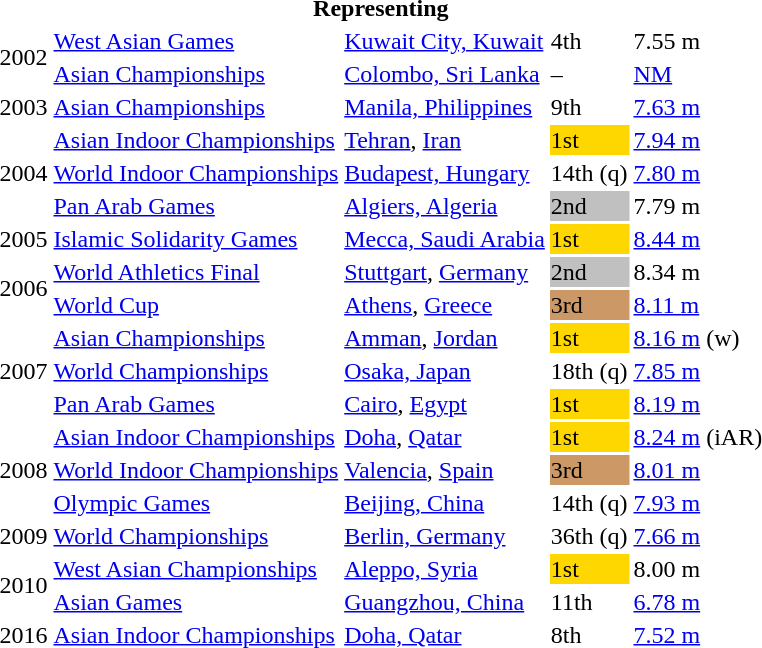<table>
<tr>
<th colspan="5">Representing </th>
</tr>
<tr>
<td rowspan=2>2002</td>
<td><a href='#'>West Asian Games</a></td>
<td><a href='#'>Kuwait City, Kuwait</a></td>
<td>4th</td>
<td>7.55 m</td>
</tr>
<tr>
<td><a href='#'>Asian Championships</a></td>
<td><a href='#'>Colombo, Sri Lanka</a></td>
<td>–</td>
<td><a href='#'>NM</a></td>
</tr>
<tr>
<td>2003</td>
<td><a href='#'>Asian Championships</a></td>
<td><a href='#'>Manila, Philippines</a></td>
<td>9th</td>
<td><a href='#'>7.63 m</a></td>
</tr>
<tr>
<td rowspan=3>2004</td>
<td><a href='#'>Asian Indoor Championships</a></td>
<td><a href='#'>Tehran</a>, <a href='#'>Iran</a></td>
<td bgcolor="gold">1st</td>
<td><a href='#'>7.94 m</a></td>
</tr>
<tr>
<td><a href='#'>World Indoor Championships</a></td>
<td><a href='#'>Budapest, Hungary</a></td>
<td>14th (q)</td>
<td><a href='#'>7.80 m</a></td>
</tr>
<tr>
<td><a href='#'>Pan Arab Games</a></td>
<td><a href='#'>Algiers, Algeria</a></td>
<td bgcolor="silver">2nd</td>
<td>7.79 m</td>
</tr>
<tr>
<td>2005</td>
<td><a href='#'>Islamic Solidarity Games</a></td>
<td><a href='#'>Mecca, Saudi Arabia</a></td>
<td bgcolor="gold">1st</td>
<td><a href='#'>8.44 m</a></td>
</tr>
<tr>
<td rowspan=2>2006</td>
<td><a href='#'>World Athletics Final</a></td>
<td><a href='#'>Stuttgart</a>, <a href='#'>Germany</a></td>
<td bgcolor="silver">2nd</td>
<td>8.34 m</td>
</tr>
<tr>
<td><a href='#'>World Cup</a></td>
<td><a href='#'>Athens</a>, <a href='#'>Greece</a></td>
<td bgcolor="cc9966">3rd</td>
<td><a href='#'>8.11 m</a></td>
</tr>
<tr>
<td rowspan=3>2007</td>
<td><a href='#'>Asian Championships</a></td>
<td><a href='#'>Amman</a>, <a href='#'>Jordan</a></td>
<td bgcolor="gold">1st</td>
<td><a href='#'>8.16 m</a> (w)</td>
</tr>
<tr>
<td><a href='#'>World Championships</a></td>
<td><a href='#'>Osaka, Japan</a></td>
<td>18th (q)</td>
<td><a href='#'>7.85 m</a></td>
</tr>
<tr>
<td><a href='#'>Pan Arab Games</a></td>
<td><a href='#'>Cairo</a>, <a href='#'>Egypt</a></td>
<td bgcolor="gold">1st</td>
<td><a href='#'>8.19 m</a></td>
</tr>
<tr>
<td rowspan=3>2008</td>
<td><a href='#'>Asian Indoor Championships</a></td>
<td><a href='#'>Doha</a>, <a href='#'>Qatar</a></td>
<td bgcolor="gold">1st</td>
<td><a href='#'>8.24 m</a> (iAR)</td>
</tr>
<tr>
<td><a href='#'>World Indoor Championships</a></td>
<td><a href='#'>Valencia</a>, <a href='#'>Spain</a></td>
<td bgcolor="cc9966">3rd</td>
<td><a href='#'>8.01 m</a></td>
</tr>
<tr>
<td><a href='#'>Olympic Games</a></td>
<td><a href='#'>Beijing, China</a></td>
<td>14th (q)</td>
<td><a href='#'>7.93 m</a></td>
</tr>
<tr>
<td>2009</td>
<td><a href='#'>World Championships</a></td>
<td><a href='#'>Berlin, Germany</a></td>
<td>36th (q)</td>
<td><a href='#'>7.66 m</a></td>
</tr>
<tr>
<td rowspan=2>2010</td>
<td><a href='#'>West Asian Championships</a></td>
<td><a href='#'>Aleppo, Syria</a></td>
<td bgcolor=gold>1st</td>
<td>8.00 m</td>
</tr>
<tr>
<td><a href='#'>Asian Games</a></td>
<td><a href='#'>Guangzhou, China</a></td>
<td>11th</td>
<td><a href='#'>6.78 m</a></td>
</tr>
<tr>
<td>2016</td>
<td><a href='#'>Asian Indoor Championships</a></td>
<td><a href='#'>Doha, Qatar</a></td>
<td>8th</td>
<td><a href='#'>7.52 m</a></td>
</tr>
</table>
